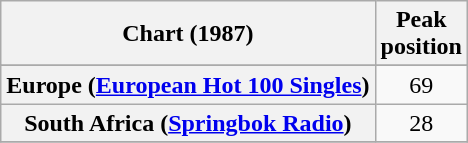<table class="wikitable sortable plainrowheaders" style="text-align:center">
<tr>
<th scope="col">Chart (1987)</th>
<th scope="col">Peak<br>position</th>
</tr>
<tr>
</tr>
<tr>
</tr>
<tr>
<th scope="row">Europe (<a href='#'>European Hot 100 Singles</a>)</th>
<td>69</td>
</tr>
<tr>
<th scope="row">South Africa (<a href='#'>Springbok Radio</a>)</th>
<td>28</td>
</tr>
<tr>
</tr>
</table>
